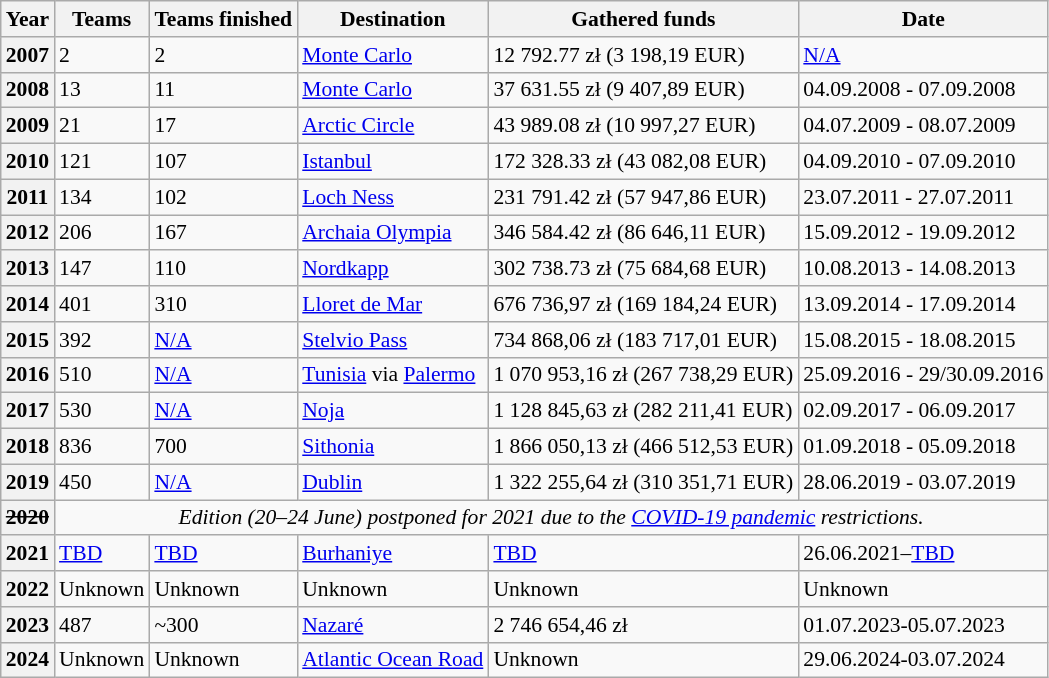<table class=wikitable style="font-size:90%">
<tr>
<th>Year</th>
<th>Teams</th>
<th>Teams finished</th>
<th>Destination</th>
<th>Gathered funds</th>
<th>Date</th>
</tr>
<tr>
<th><strong>2007</strong></th>
<td>2</td>
<td>2</td>
<td><a href='#'>Monte Carlo</a></td>
<td>12 792.77 zł (3 198,19 EUR)</td>
<td><a href='#'>N/A</a></td>
</tr>
<tr>
<th><strong>2008</strong></th>
<td>13</td>
<td>11</td>
<td><a href='#'>Monte Carlo</a></td>
<td>37 631.55 zł (9 407,89 EUR)</td>
<td>04.09.2008 - 07.09.2008</td>
</tr>
<tr>
<th><strong>2009</strong></th>
<td>21</td>
<td>17</td>
<td><a href='#'>Arctic Circle</a></td>
<td>43 989.08 zł (10 997,27 EUR)</td>
<td>04.07.2009 - 08.07.2009</td>
</tr>
<tr>
<th><strong>2010</strong></th>
<td>121</td>
<td>107</td>
<td><a href='#'>Istanbul</a></td>
<td>172 328.33 zł (43 082,08 EUR)</td>
<td>04.09.2010 - 07.09.2010</td>
</tr>
<tr>
<th><strong>2011</strong></th>
<td>134</td>
<td>102</td>
<td><a href='#'>Loch Ness</a></td>
<td>231 791.42 zł (57 947,86 EUR)</td>
<td>23.07.2011 - 27.07.2011</td>
</tr>
<tr>
<th><strong>2012</strong></th>
<td>206</td>
<td>167</td>
<td><a href='#'>Archaia Olympia</a></td>
<td>346 584.42 zł (86 646,11 EUR)</td>
<td>15.09.2012 - 19.09.2012</td>
</tr>
<tr>
<th><strong>2013</strong></th>
<td>147</td>
<td>110</td>
<td><a href='#'>Nordkapp</a></td>
<td>302 738.73 zł (75 684,68 EUR)</td>
<td>10.08.2013 - 14.08.2013</td>
</tr>
<tr>
<th><strong>2014</strong></th>
<td>401</td>
<td>310</td>
<td><a href='#'>Lloret de Mar</a></td>
<td>676 736,97 zł (169 184,24 EUR)</td>
<td>13.09.2014 - 17.09.2014</td>
</tr>
<tr>
<th><strong>2015</strong></th>
<td>392</td>
<td><a href='#'>N/A</a></td>
<td><a href='#'>Stelvio Pass</a></td>
<td>734 868,06 zł (183 717,01 EUR)</td>
<td>15.08.2015 - 18.08.2015</td>
</tr>
<tr>
<th><strong>2016</strong></th>
<td>510</td>
<td><a href='#'>N/A</a></td>
<td><a href='#'>Tunisia</a> via <a href='#'>Palermo</a></td>
<td>1 070 953,16 zł (267 738,29 EUR)</td>
<td>25.09.2016 - 29/30.09.2016</td>
</tr>
<tr>
<th><strong>2017</strong></th>
<td>530</td>
<td><a href='#'>N/A</a></td>
<td><a href='#'>Noja</a></td>
<td>1 128 845,63 zł (282 211,41 EUR)</td>
<td>02.09.2017 - 06.09.2017</td>
</tr>
<tr>
<th><strong>2018</strong></th>
<td>836</td>
<td>700</td>
<td><a href='#'>Sithonia</a></td>
<td>1 866 050,13 zł (466 512,53 EUR)</td>
<td>01.09.2018 - 05.09.2018</td>
</tr>
<tr>
<th><strong>2019</strong></th>
<td>450</td>
<td><a href='#'>N/A</a></td>
<td><a href='#'>Dublin</a></td>
<td>1 322 255,64 zł (310 351,71 EUR)</td>
<td>28.06.2019 - 03.07.2019</td>
</tr>
<tr>
<th><s><strong>2020</strong></s></th>
<td rowspan=1 colspan=5 style="text-align: center;"><em>Edition (20–24 June) postponed for 2021 due to the <a href='#'>COVID-19 pandemic</a> restrictions.</em></td>
</tr>
<tr>
<th><strong>2021</strong></th>
<td><a href='#'>TBD</a></td>
<td><a href='#'>TBD</a></td>
<td><a href='#'>Burhaniye</a></td>
<td><a href='#'>TBD</a></td>
<td>26.06.2021–<a href='#'>TBD</a></td>
</tr>
<tr>
<th><strong>2022</strong></th>
<td>Unknown</td>
<td>Unknown</td>
<td>Unknown</td>
<td>Unknown</td>
<td>Unknown</td>
</tr>
<tr>
<th><strong>2023</strong></th>
<td>487</td>
<td>~300</td>
<td><a href='#'>Nazaré</a></td>
<td>2 746 654,46 zł </td>
<td>01.07.2023-05.07.2023</td>
</tr>
<tr>
<th><strong>2024</strong></th>
<td>Unknown</td>
<td>Unknown</td>
<td><a href='#'>Atlantic Ocean Road</a></td>
<td>Unknown</td>
<td>29.06.2024-03.07.2024</td>
</tr>
</table>
